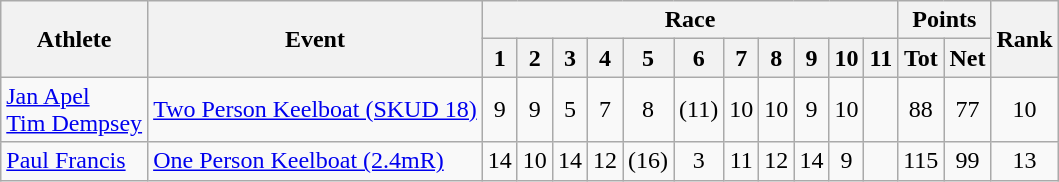<table class=wikitable>
<tr>
<th rowspan="2">Athlete</th>
<th rowspan="2">Event</th>
<th colspan="11">Race</th>
<th colspan="2">Points</th>
<th rowspan="2">Rank</th>
</tr>
<tr>
<th width="15">1</th>
<th width="15">2</th>
<th width="15">3</th>
<th width="15">4</th>
<th width="15">5</th>
<th width="15">6</th>
<th width="15">7</th>
<th width="15">8</th>
<th width="15">9</th>
<th width="15">10</th>
<th width="15">11</th>
<th>Tot</th>
<th>Net</th>
</tr>
<tr>
<td><a href='#'>Jan Apel</a><br><a href='#'>Tim Dempsey</a></td>
<td><a href='#'>Two Person Keelboat (SKUD 18)</a></td>
<td align="center">9</td>
<td align="center">9</td>
<td align="center">5</td>
<td align="center">7</td>
<td align="center">8</td>
<td align="center">(11)</td>
<td align="center">10</td>
<td align="center">10</td>
<td align="center">9</td>
<td align="center">10</td>
<td align="center"></td>
<td align="center">88</td>
<td align="center">77</td>
<td align="center">10</td>
</tr>
<tr>
<td><a href='#'>Paul Francis</a></td>
<td><a href='#'>One Person Keelboat (2.4mR)</a></td>
<td align="center">14</td>
<td align="center">10</td>
<td align="center">14</td>
<td align="center">12</td>
<td align="center">(16)</td>
<td align="center">3</td>
<td align="center">11</td>
<td align="center">12</td>
<td align="center">14</td>
<td align="center">9</td>
<td align="center"></td>
<td align="center">115</td>
<td align="center">99</td>
<td align="center">13</td>
</tr>
</table>
